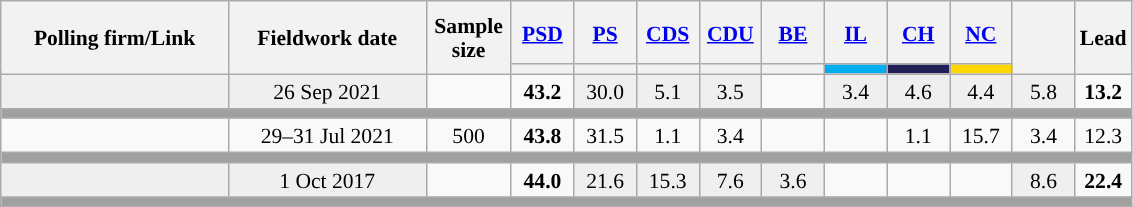<table class="wikitable sortable mw-datatable" style="text-align:center;font-size:90%;line-height:16px;">
<tr style="height:42px;">
<th style="width:145px;" rowspan="2">Polling firm/Link</th>
<th style="width:125px;" rowspan="2">Fieldwork date</th>
<th class="unsortable" style="width:50px;" rowspan="2">Sample size</th>
<th class="unsortable" style="width:35px;"><a href='#'>PSD</a></th>
<th class="unsortable" style="width:35px;"><a href='#'>PS</a></th>
<th class="unsortable" style="width:35px;"><a href='#'>CDS</a></th>
<th class="unsortable" style="width:35px;"><a href='#'>CDU</a></th>
<th class="unsortable" style="width:35px;"><a href='#'>BE</a></th>
<th class="unsortable" style="width:35px;"><a href='#'>IL</a></th>
<th class="unsortable" style="width:35px;"><a href='#'>CH</a></th>
<th class="unsortable" style="width:35px;"><a href='#'>NC</a></th>
<th class="unsortable" style="width:35px;" rowspan="2"></th>
<th class="unsortable" style="width:30px;" rowspan="2">Lead</th>
</tr>
<tr>
<th class="unsortable" style="color:inherit;background:"></th>
<th class="unsortable" style="color:inherit;background:"></th>
<th class="unsortable" style="color:inherit;background:"></th>
<th class="unsortable" style="color:inherit;background:"></th>
<th class="unsortable" style="color:inherit;background:"></th>
<th class="sortable" style="background:#00ADEF;"></th>
<th class="sortable" style="background:#202056;"></th>
<th class="unsortable" style="color:inherit;background:gold;"></th>
</tr>
<tr>
<td style="background:#EFEFEF;"><strong></strong></td>
<td style="background:#EFEFEF;" data-sort-value="2019-10-06">26 Sep 2021</td>
<td></td>
<td><strong>43.2</strong><br></td>
<td style="background:#EFEFEF;">30.0<br></td>
<td style="background:#EFEFEF;">5.1<br></td>
<td style="background:#EFEFEF;">3.5<br></td>
<td></td>
<td style="background:#EFEFEF;">3.4<br></td>
<td style="background:#EFEFEF;">4.6<br></td>
<td style="background:#EFEFEF;">4.4<br></td>
<td style="background:#EFEFEF;">5.8<br></td>
<td style="background:"><strong>13.2</strong></td>
</tr>
<tr>
<td colspan="13" style="background:#A0A0A0"></td>
</tr>
<tr>
<td align="center"></td>
<td align="center">29–31 Jul 2021</td>
<td align="center">500</td>
<td align="center" ><strong>43.8</strong></td>
<td align="center">31.5</td>
<td align="center">1.1</td>
<td align="center">3.4</td>
<td></td>
<td></td>
<td align="center">1.1</td>
<td align="center">15.7</td>
<td align="center">3.4</td>
<td style="background:">12.3</td>
</tr>
<tr>
<td colspan="13" style="background:#A0A0A0"></td>
</tr>
<tr>
<td style="background:#EFEFEF;"><strong></strong></td>
<td style="background:#EFEFEF;" data-sort-value="2019-10-06">1 Oct 2017</td>
<td></td>
<td><strong>44.0</strong><br></td>
<td style="background:#EFEFEF;">21.6<br></td>
<td style="background:#EFEFEF;">15.3<br></td>
<td style="background:#EFEFEF;">7.6<br></td>
<td style="background:#EFEFEF;">3.6<br></td>
<td></td>
<td></td>
<td></td>
<td style="background:#EFEFEF;">8.6<br></td>
<td style="background:"><strong>22.4</strong></td>
</tr>
<tr>
<td colspan="13" style="background:#A0A0A0"></td>
</tr>
</table>
